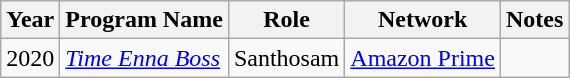<table class="wikitable">
<tr>
<th>Year</th>
<th>Program Name</th>
<th>Role</th>
<th>Network</th>
<th>Notes</th>
</tr>
<tr>
<td>2020</td>
<td><em><a href='#'>Time Enna Boss</a></em></td>
<td>Santhosam</td>
<td><a href='#'>Amazon Prime</a></td>
<td></td>
</tr>
</table>
